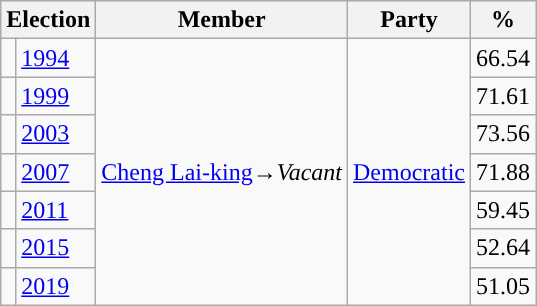<table class="wikitable">
<tr>
<th colspan="2">Election</th>
<th>Member</th>
<th>Party</th>
<th>%</th>
</tr>
<tr>
<td style="background-color: "></td>
<td><a href='#'>1994</a></td>
<td rowspan=7><a href='#'>Cheng Lai-king</a>→<em>Vacant</em></td>
<td rowspan=7><a href='#'>Democratic</a></td>
<td>66.54</td>
</tr>
<tr>
<td style="background-color: "></td>
<td><a href='#'>1999</a></td>
<td>71.61</td>
</tr>
<tr>
<td style="background-color: "></td>
<td><a href='#'>2003</a></td>
<td>73.56</td>
</tr>
<tr>
<td style="background-color: "></td>
<td><a href='#'>2007</a></td>
<td>71.88</td>
</tr>
<tr>
<td style="background-color: "></td>
<td><a href='#'>2011</a></td>
<td>59.45</td>
</tr>
<tr>
<td style="background-color: "></td>
<td><a href='#'>2015</a></td>
<td>52.64</td>
</tr>
<tr>
<td style="background-color: "></td>
<td><a href='#'>2019</a></td>
<td>51.05</td>
</tr>
</table>
